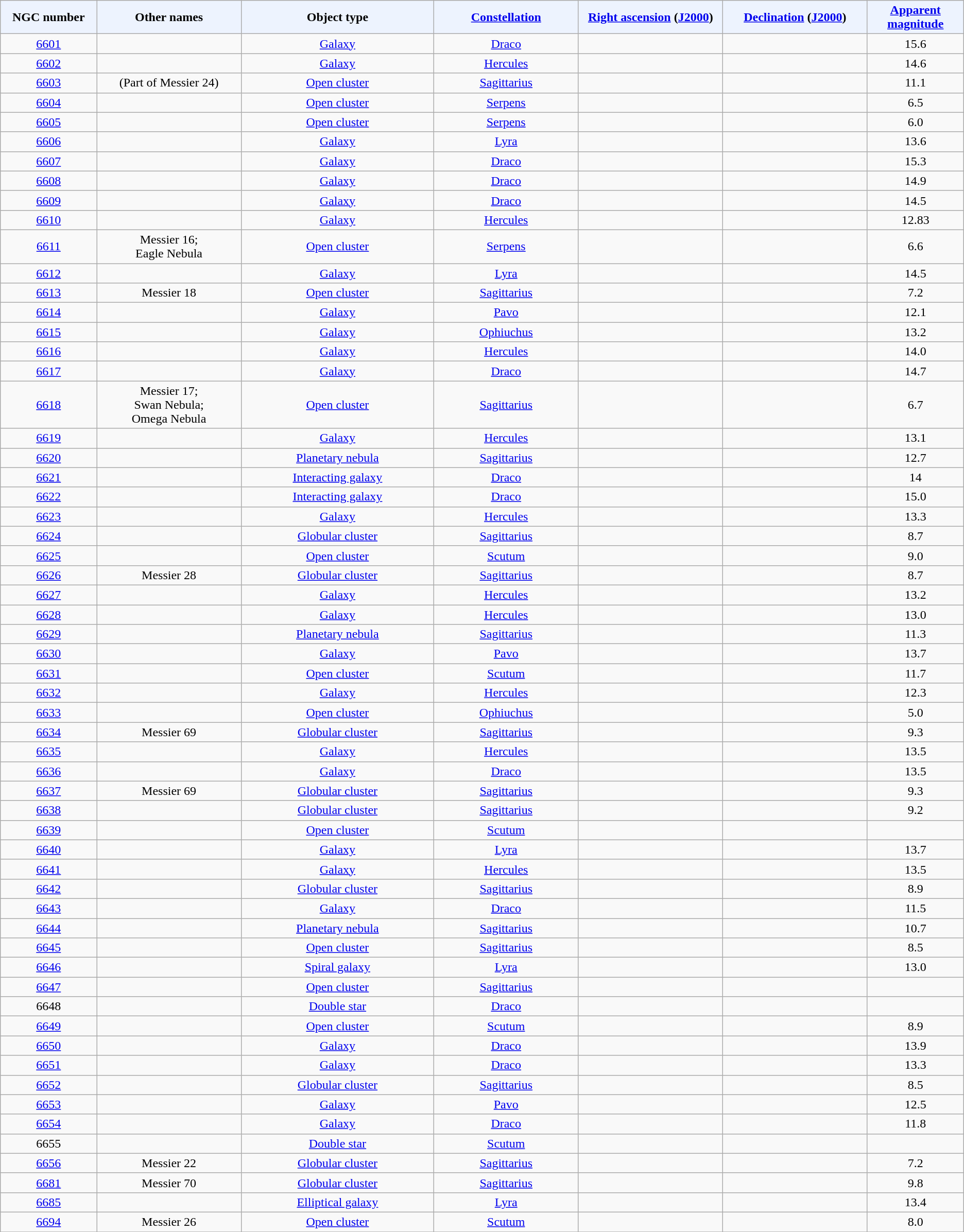<table class="wikitable sortable sticky-header sort-under" style="text-align: center;">
<tr>
<th style="background-color:#edf3fe; width: 10%;">NGC number</th>
<th style="background-color:#edf3fe; width: 15%;">Other names</th>
<th style="background-color:#edf3fe; width: 20%;">Object type</th>
<th style="background-color:#edf3fe; width: 15%;"><a href='#'>Constellation</a></th>
<th style="background-color:#edf3fe; width: 15%;"><a href='#'>Right ascension</a> (<a href='#'>J2000</a>)</th>
<th style="background-color:#edf3fe; width: 15%;"><a href='#'>Declination</a> (<a href='#'>J2000</a>)</th>
<th style="background-color:#edf3fe; width: 10%;"><a href='#'>Apparent magnitude</a></th>
</tr>
<tr>
<td><a href='#'>6601</a></td>
<td></td>
<td><a href='#'>Galaxy</a></td>
<td><a href='#'>Draco</a></td>
<td></td>
<td></td>
<td>15.6</td>
</tr>
<tr>
<td><a href='#'>6602</a></td>
<td></td>
<td><a href='#'>Galaxy</a></td>
<td><a href='#'>Hercules</a></td>
<td></td>
<td></td>
<td>14.6</td>
</tr>
<tr>
<td><a href='#'>6603</a></td>
<td>(Part of Messier 24)</td>
<td><a href='#'>Open cluster</a></td>
<td><a href='#'>Sagittarius</a></td>
<td></td>
<td></td>
<td>11.1</td>
</tr>
<tr>
<td><a href='#'>6604</a></td>
<td></td>
<td><a href='#'>Open cluster</a></td>
<td><a href='#'>Serpens</a></td>
<td></td>
<td></td>
<td>6.5</td>
</tr>
<tr>
<td><a href='#'>6605</a></td>
<td></td>
<td><a href='#'>Open cluster</a></td>
<td><a href='#'>Serpens</a></td>
<td></td>
<td></td>
<td>6.0</td>
</tr>
<tr>
<td><a href='#'>6606</a></td>
<td></td>
<td><a href='#'>Galaxy</a></td>
<td><a href='#'>Lyra</a></td>
<td></td>
<td></td>
<td>13.6</td>
</tr>
<tr>
<td><a href='#'>6607</a></td>
<td></td>
<td><a href='#'>Galaxy</a></td>
<td><a href='#'>Draco</a></td>
<td></td>
<td></td>
<td>15.3</td>
</tr>
<tr>
<td><a href='#'>6608</a></td>
<td></td>
<td><a href='#'>Galaxy</a></td>
<td><a href='#'>Draco</a></td>
<td></td>
<td></td>
<td>14.9</td>
</tr>
<tr>
<td><a href='#'>6609</a></td>
<td></td>
<td><a href='#'>Galaxy</a></td>
<td><a href='#'>Draco</a></td>
<td></td>
<td></td>
<td>14.5</td>
</tr>
<tr>
<td><a href='#'>6610</a></td>
<td></td>
<td><a href='#'>Galaxy</a></td>
<td><a href='#'>Hercules</a></td>
<td></td>
<td></td>
<td>12.83</td>
</tr>
<tr>
<td><a href='#'>6611</a></td>
<td>Messier 16;<br>Eagle Nebula</td>
<td><a href='#'>Open cluster</a></td>
<td><a href='#'>Serpens</a></td>
<td></td>
<td></td>
<td>6.6</td>
</tr>
<tr>
<td><a href='#'>6612</a></td>
<td></td>
<td><a href='#'>Galaxy</a></td>
<td><a href='#'>Lyra</a></td>
<td></td>
<td></td>
<td>14.5</td>
</tr>
<tr>
<td><a href='#'>6613</a></td>
<td>Messier 18</td>
<td><a href='#'>Open cluster</a></td>
<td><a href='#'>Sagittarius</a></td>
<td></td>
<td></td>
<td>7.2</td>
</tr>
<tr>
<td><a href='#'>6614</a></td>
<td></td>
<td><a href='#'>Galaxy</a></td>
<td><a href='#'>Pavo</a></td>
<td></td>
<td></td>
<td>12.1</td>
</tr>
<tr>
<td><a href='#'>6615</a></td>
<td></td>
<td><a href='#'>Galaxy</a></td>
<td><a href='#'>Ophiuchus</a></td>
<td></td>
<td></td>
<td>13.2</td>
</tr>
<tr>
<td><a href='#'>6616</a></td>
<td></td>
<td><a href='#'>Galaxy</a></td>
<td><a href='#'>Hercules</a></td>
<td></td>
<td></td>
<td>14.0</td>
</tr>
<tr>
<td><a href='#'>6617</a></td>
<td></td>
<td><a href='#'>Galaxy</a></td>
<td><a href='#'>Draco</a></td>
<td></td>
<td></td>
<td>14.7</td>
</tr>
<tr>
<td><a href='#'>6618</a></td>
<td>Messier 17;<br>Swan Nebula;<br>Omega Nebula</td>
<td><a href='#'>Open cluster</a></td>
<td><a href='#'>Sagittarius</a></td>
<td></td>
<td></td>
<td>6.7</td>
</tr>
<tr>
<td><a href='#'>6619</a></td>
<td></td>
<td><a href='#'>Galaxy</a></td>
<td><a href='#'>Hercules</a></td>
<td></td>
<td></td>
<td>13.1</td>
</tr>
<tr>
<td><a href='#'>6620</a></td>
<td></td>
<td><a href='#'>Planetary nebula</a></td>
<td><a href='#'>Sagittarius</a></td>
<td></td>
<td></td>
<td>12.7</td>
</tr>
<tr>
<td><a href='#'>6621</a></td>
<td></td>
<td><a href='#'>Interacting galaxy</a></td>
<td><a href='#'>Draco</a></td>
<td></td>
<td></td>
<td>14</td>
</tr>
<tr>
<td><a href='#'>6622</a></td>
<td></td>
<td><a href='#'>Interacting galaxy</a></td>
<td><a href='#'>Draco</a></td>
<td></td>
<td></td>
<td>15.0</td>
</tr>
<tr>
<td><a href='#'>6623</a></td>
<td></td>
<td><a href='#'>Galaxy</a></td>
<td><a href='#'>Hercules</a></td>
<td></td>
<td></td>
<td>13.3</td>
</tr>
<tr>
<td><a href='#'>6624</a></td>
<td></td>
<td><a href='#'>Globular cluster</a></td>
<td><a href='#'>Sagittarius</a></td>
<td></td>
<td></td>
<td>8.7</td>
</tr>
<tr>
<td><a href='#'>6625</a></td>
<td></td>
<td><a href='#'>Open cluster</a></td>
<td><a href='#'>Scutum</a></td>
<td></td>
<td></td>
<td>9.0</td>
</tr>
<tr>
<td><a href='#'>6626</a></td>
<td>Messier 28</td>
<td><a href='#'>Globular cluster</a></td>
<td><a href='#'>Sagittarius</a></td>
<td></td>
<td></td>
<td>8.7</td>
</tr>
<tr>
<td><a href='#'>6627</a></td>
<td></td>
<td><a href='#'>Galaxy</a></td>
<td><a href='#'>Hercules</a></td>
<td></td>
<td></td>
<td>13.2</td>
</tr>
<tr>
<td><a href='#'>6628</a></td>
<td></td>
<td><a href='#'>Galaxy</a></td>
<td><a href='#'>Hercules</a></td>
<td></td>
<td></td>
<td>13.0</td>
</tr>
<tr>
<td><a href='#'>6629</a></td>
<td></td>
<td><a href='#'>Planetary nebula</a></td>
<td><a href='#'>Sagittarius</a></td>
<td></td>
<td></td>
<td>11.3</td>
</tr>
<tr>
<td><a href='#'>6630</a></td>
<td></td>
<td><a href='#'>Galaxy</a></td>
<td><a href='#'>Pavo</a></td>
<td></td>
<td></td>
<td>13.7</td>
</tr>
<tr>
<td><a href='#'>6631</a></td>
<td></td>
<td><a href='#'>Open cluster</a></td>
<td><a href='#'>Scutum</a></td>
<td></td>
<td></td>
<td>11.7</td>
</tr>
<tr>
<td><a href='#'>6632</a></td>
<td></td>
<td><a href='#'>Galaxy</a></td>
<td><a href='#'>Hercules</a></td>
<td></td>
<td></td>
<td>12.3</td>
</tr>
<tr>
<td><a href='#'>6633</a></td>
<td></td>
<td><a href='#'>Open cluster</a></td>
<td><a href='#'>Ophiuchus</a></td>
<td></td>
<td></td>
<td>5.0</td>
</tr>
<tr>
<td><a href='#'>6634</a></td>
<td>Messier 69</td>
<td><a href='#'>Globular cluster</a></td>
<td><a href='#'>Sagittarius</a></td>
<td></td>
<td></td>
<td>9.3</td>
</tr>
<tr>
<td><a href='#'>6635</a></td>
<td></td>
<td><a href='#'>Galaxy</a></td>
<td><a href='#'>Hercules</a></td>
<td></td>
<td></td>
<td>13.5</td>
</tr>
<tr>
<td><a href='#'>6636</a></td>
<td></td>
<td><a href='#'>Galaxy</a></td>
<td><a href='#'>Draco</a></td>
<td></td>
<td></td>
<td>13.5</td>
</tr>
<tr>
<td><a href='#'>6637</a></td>
<td>Messier 69</td>
<td><a href='#'>Globular cluster</a></td>
<td><a href='#'>Sagittarius</a></td>
<td></td>
<td></td>
<td>9.3</td>
</tr>
<tr>
<td><a href='#'>6638</a></td>
<td></td>
<td><a href='#'>Globular cluster</a></td>
<td><a href='#'>Sagittarius</a></td>
<td></td>
<td></td>
<td>9.2</td>
</tr>
<tr>
<td><a href='#'>6639</a></td>
<td></td>
<td><a href='#'>Open cluster</a></td>
<td><a href='#'>Scutum</a></td>
<td></td>
<td></td>
<td></td>
</tr>
<tr>
<td><a href='#'>6640</a></td>
<td></td>
<td><a href='#'>Galaxy</a></td>
<td><a href='#'>Lyra</a></td>
<td></td>
<td></td>
<td>13.7</td>
</tr>
<tr>
<td><a href='#'>6641</a></td>
<td></td>
<td><a href='#'>Galaxy</a></td>
<td><a href='#'>Hercules</a></td>
<td></td>
<td></td>
<td>13.5</td>
</tr>
<tr>
<td><a href='#'>6642</a></td>
<td></td>
<td><a href='#'>Globular cluster</a></td>
<td><a href='#'>Sagittarius</a></td>
<td></td>
<td></td>
<td>8.9</td>
</tr>
<tr>
<td><a href='#'>6643</a></td>
<td></td>
<td><a href='#'>Galaxy</a></td>
<td><a href='#'>Draco</a></td>
<td></td>
<td></td>
<td>11.5</td>
</tr>
<tr>
<td><a href='#'>6644</a></td>
<td></td>
<td><a href='#'>Planetary nebula</a></td>
<td><a href='#'>Sagittarius</a></td>
<td></td>
<td></td>
<td>10.7</td>
</tr>
<tr>
<td><a href='#'>6645</a></td>
<td></td>
<td><a href='#'>Open cluster</a></td>
<td><a href='#'>Sagittarius</a></td>
<td></td>
<td></td>
<td>8.5</td>
</tr>
<tr>
<td><a href='#'>6646</a></td>
<td></td>
<td><a href='#'>Spiral galaxy</a></td>
<td><a href='#'>Lyra</a></td>
<td></td>
<td></td>
<td>13.0</td>
</tr>
<tr>
<td><a href='#'>6647</a></td>
<td></td>
<td><a href='#'>Open cluster</a></td>
<td><a href='#'>Sagittarius</a></td>
<td></td>
<td></td>
<td></td>
</tr>
<tr>
<td>6648</td>
<td></td>
<td><a href='#'>Double star</a></td>
<td><a href='#'>Draco</a></td>
<td></td>
<td></td>
<td></td>
</tr>
<tr>
<td><a href='#'>6649</a></td>
<td></td>
<td><a href='#'>Open cluster</a></td>
<td><a href='#'>Scutum</a></td>
<td></td>
<td></td>
<td>8.9</td>
</tr>
<tr>
<td><a href='#'>6650</a></td>
<td></td>
<td><a href='#'>Galaxy</a></td>
<td><a href='#'>Draco</a></td>
<td></td>
<td></td>
<td>13.9</td>
</tr>
<tr>
<td><a href='#'>6651</a></td>
<td></td>
<td><a href='#'>Galaxy</a></td>
<td><a href='#'>Draco</a></td>
<td></td>
<td></td>
<td>13.3</td>
</tr>
<tr>
<td><a href='#'>6652</a></td>
<td></td>
<td><a href='#'>Globular cluster</a></td>
<td><a href='#'>Sagittarius</a></td>
<td></td>
<td></td>
<td>8.5</td>
</tr>
<tr>
<td><a href='#'>6653</a></td>
<td></td>
<td><a href='#'>Galaxy</a></td>
<td><a href='#'>Pavo</a></td>
<td></td>
<td></td>
<td>12.5</td>
</tr>
<tr>
<td><a href='#'>6654</a></td>
<td></td>
<td><a href='#'>Galaxy</a></td>
<td><a href='#'>Draco</a></td>
<td></td>
<td></td>
<td>11.8</td>
</tr>
<tr>
<td>6655</td>
<td></td>
<td><a href='#'>Double star</a></td>
<td><a href='#'>Scutum</a></td>
<td></td>
<td></td>
<td></td>
</tr>
<tr>
<td><a href='#'>6656</a></td>
<td>Messier 22</td>
<td><a href='#'>Globular cluster</a></td>
<td><a href='#'>Sagittarius</a></td>
<td></td>
<td></td>
<td>7.2</td>
</tr>
<tr>
<td><a href='#'>6681</a></td>
<td>Messier 70</td>
<td><a href='#'>Globular cluster</a></td>
<td><a href='#'>Sagittarius</a></td>
<td></td>
<td></td>
<td>9.8</td>
</tr>
<tr>
<td><a href='#'>6685</a></td>
<td></td>
<td><a href='#'>Elliptical galaxy</a></td>
<td><a href='#'>Lyra</a></td>
<td></td>
<td></td>
<td>13.4</td>
</tr>
<tr>
<td><a href='#'>6694</a></td>
<td>Messier 26</td>
<td><a href='#'>Open cluster</a></td>
<td><a href='#'>Scutum</a></td>
<td></td>
<td></td>
<td>8.0</td>
</tr>
<tr>
</tr>
</table>
